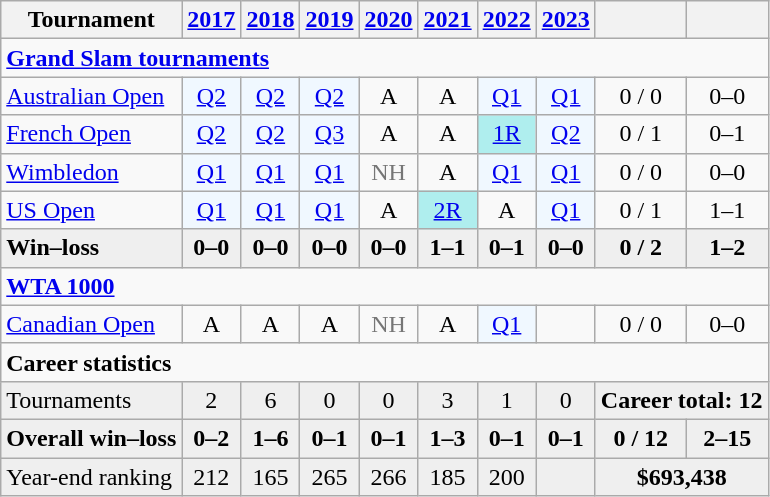<table class=wikitable style=text-align:center>
<tr>
<th>Tournament</th>
<th><a href='#'>2017</a></th>
<th><a href='#'>2018</a></th>
<th><a href='#'>2019</a></th>
<th><a href='#'>2020</a></th>
<th><a href='#'>2021</a></th>
<th><a href='#'>2022</a></th>
<th><a href='#'>2023</a></th>
<th></th>
<th></th>
</tr>
<tr>
<td colspan="11" align="left"><strong><a href='#'>Grand Slam tournaments</a></strong></td>
</tr>
<tr>
<td align=left><a href='#'>Australian Open</a></td>
<td bgcolor=f0f8ff><a href='#'>Q2</a></td>
<td bgcolor=f0f8ff><a href='#'>Q2</a></td>
<td bgcolor=f0f8ff><a href='#'>Q2</a></td>
<td>A</td>
<td>A</td>
<td bgcolor=f0f8ff><a href='#'>Q1</a></td>
<td bgcolor=f0f8ff><a href='#'>Q1</a></td>
<td>0 / 0</td>
<td>0–0</td>
</tr>
<tr>
<td align=left><a href='#'>French Open</a></td>
<td bgcolor=f0f8ff><a href='#'>Q2</a></td>
<td bgcolor=f0f8ff><a href='#'>Q2</a></td>
<td bgcolor=f0f8ff><a href='#'>Q3</a></td>
<td>A</td>
<td>A</td>
<td bgcolor=afeeee><a href='#'>1R</a></td>
<td bgcolor=f0f8ff><a href='#'>Q2</a></td>
<td>0 / 1</td>
<td>0–1</td>
</tr>
<tr>
<td align=left><a href='#'>Wimbledon</a></td>
<td bgcolor=f0f8ff><a href='#'>Q1</a></td>
<td bgcolor=f0f8ff><a href='#'>Q1</a></td>
<td bgcolor=f0f8ff><a href='#'>Q1</a></td>
<td style=color:#767676>NH</td>
<td>A</td>
<td bgcolor=f0f8ff><a href='#'>Q1</a></td>
<td bgcolor=f0f8ff><a href='#'>Q1</a></td>
<td>0 / 0</td>
<td>0–0</td>
</tr>
<tr>
<td align=left><a href='#'>US Open</a></td>
<td bgcolor=f0f8ff><a href='#'>Q1</a></td>
<td bgcolor=f0f8ff><a href='#'>Q1</a></td>
<td bgcolor=f0f8ff><a href='#'>Q1</a></td>
<td>A</td>
<td bgcolor=afeeee><a href='#'>2R</a></td>
<td>A</td>
<td bgcolor=f0f8ff><a href='#'>Q1</a></td>
<td>0 / 1</td>
<td>1–1</td>
</tr>
<tr style=background:#efefef;font-weight:bold>
<td align=left>Win–loss</td>
<td>0–0</td>
<td>0–0</td>
<td>0–0</td>
<td>0–0</td>
<td>1–1</td>
<td>0–1</td>
<td>0–0</td>
<td>0 / 2</td>
<td>1–2</td>
</tr>
<tr>
<td colspan="11" align="left"><strong><a href='#'>WTA 1000</a></strong></td>
</tr>
<tr>
<td align=left><a href='#'>Canadian Open</a></td>
<td>A</td>
<td>A</td>
<td>A</td>
<td style=color:#767676>NH</td>
<td>A</td>
<td bgcolor=f0f8ff><a href='#'>Q1</a></td>
<td></td>
<td>0 / 0</td>
<td>0–0</td>
</tr>
<tr>
<td colspan="11" align="left"><strong>Career statistics</strong></td>
</tr>
<tr style=background:#efefef>
<td align=left>Tournaments</td>
<td>2</td>
<td>6</td>
<td>0</td>
<td>0</td>
<td>3</td>
<td>1</td>
<td>0</td>
<td colspan="3"><strong>Career total: 12</strong></td>
</tr>
<tr style=background:#efefef;font-weight:bold>
<td align=left>Overall win–loss</td>
<td>0–2</td>
<td>1–6</td>
<td>0–1</td>
<td>0–1</td>
<td>1–3</td>
<td>0–1</td>
<td>0–1</td>
<td>0 / 12</td>
<td>2–15</td>
</tr>
<tr style=background:#efefef>
<td align=left>Year-end ranking</td>
<td>212</td>
<td>165</td>
<td>265</td>
<td>266</td>
<td>185</td>
<td>200</td>
<td></td>
<td colspan="3"><strong>$693,438</strong></td>
</tr>
</table>
